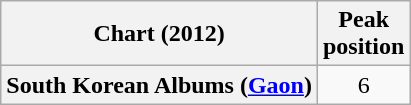<table class="wikitable plainrowheaders" style="text-align:center">
<tr>
<th scope="col">Chart (2012)</th>
<th scope="col">Peak<br>position</th>
</tr>
<tr>
<th scope="row">South Korean Albums (<a href='#'>Gaon</a>)</th>
<td>6</td>
</tr>
</table>
